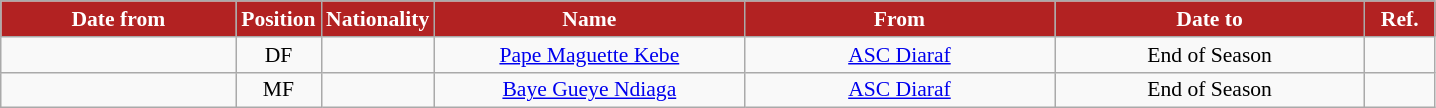<table class="wikitable" style="text-align:center; font-size:90%; ">
<tr>
<th style="background:#B22222; color:white; width:150px;">Date from</th>
<th style="background:#B22222; color:white; width:50px;">Position</th>
<th style="background:#B22222; color:white; width:50px;">Nationality</th>
<th style="background:#B22222; color:white; width:200px;">Name</th>
<th style="background:#B22222; color:white; width:200px;">From</th>
<th style="background:#B22222; color:white; width:200px;">Date to</th>
<th style="background:#B22222; color:white; width:40px;">Ref.</th>
</tr>
<tr>
<td></td>
<td>DF</td>
<td></td>
<td><a href='#'>Pape Maguette Kebe</a></td>
<td><a href='#'>ASC Diaraf</a></td>
<td>End of Season</td>
<td></td>
</tr>
<tr>
<td></td>
<td>MF</td>
<td></td>
<td><a href='#'>Baye Gueye Ndiaga</a></td>
<td><a href='#'>ASC Diaraf</a></td>
<td>End of Season</td>
<td></td>
</tr>
</table>
